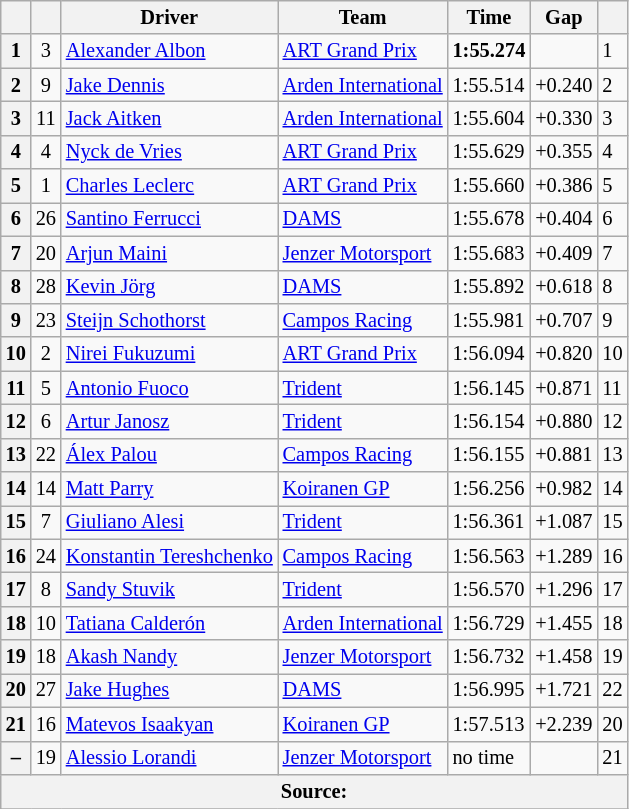<table class="wikitable" style="font-size:85%">
<tr>
<th></th>
<th></th>
<th>Driver</th>
<th>Team</th>
<th>Time</th>
<th>Gap</th>
<th></th>
</tr>
<tr>
<th>1</th>
<td align="center">3</td>
<td> <a href='#'>Alexander Albon</a></td>
<td><a href='#'>ART Grand Prix</a></td>
<td><strong>1:55.274</strong></td>
<td></td>
<td>1</td>
</tr>
<tr>
<th>2</th>
<td align="center">9</td>
<td> <a href='#'>Jake Dennis</a></td>
<td><a href='#'>Arden International</a></td>
<td>1:55.514</td>
<td>+0.240</td>
<td>2</td>
</tr>
<tr>
<th>3</th>
<td align="center">11</td>
<td> <a href='#'>Jack Aitken</a></td>
<td><a href='#'>Arden International</a></td>
<td>1:55.604</td>
<td>+0.330</td>
<td>3</td>
</tr>
<tr>
<th>4</th>
<td align="center">4</td>
<td> <a href='#'>Nyck de Vries</a></td>
<td><a href='#'>ART Grand Prix</a></td>
<td>1:55.629</td>
<td>+0.355</td>
<td>4</td>
</tr>
<tr>
<th>5</th>
<td align="center">1</td>
<td> <a href='#'>Charles Leclerc</a></td>
<td><a href='#'>ART Grand Prix</a></td>
<td>1:55.660</td>
<td>+0.386</td>
<td>5</td>
</tr>
<tr>
<th>6</th>
<td align="center">26</td>
<td> <a href='#'>Santino Ferrucci</a></td>
<td><a href='#'>DAMS</a></td>
<td>1:55.678</td>
<td>+0.404</td>
<td>6</td>
</tr>
<tr>
<th>7</th>
<td align="center">20</td>
<td> <a href='#'>Arjun Maini</a></td>
<td><a href='#'>Jenzer Motorsport</a></td>
<td>1:55.683</td>
<td>+0.409</td>
<td>7</td>
</tr>
<tr>
<th>8</th>
<td align="center">28</td>
<td> <a href='#'>Kevin Jörg</a></td>
<td><a href='#'>DAMS</a></td>
<td>1:55.892</td>
<td>+0.618</td>
<td>8</td>
</tr>
<tr>
<th>9</th>
<td align="center">23</td>
<td> <a href='#'>Steijn Schothorst</a></td>
<td><a href='#'>Campos Racing</a></td>
<td>1:55.981</td>
<td>+0.707</td>
<td>9</td>
</tr>
<tr>
<th>10</th>
<td align="center">2</td>
<td> <a href='#'>Nirei Fukuzumi</a></td>
<td><a href='#'>ART Grand Prix</a></td>
<td>1:56.094</td>
<td>+0.820</td>
<td>10</td>
</tr>
<tr>
<th>11</th>
<td align="center">5</td>
<td> <a href='#'>Antonio Fuoco</a></td>
<td><a href='#'>Trident</a></td>
<td>1:56.145</td>
<td>+0.871</td>
<td>11</td>
</tr>
<tr>
<th>12</th>
<td align="center">6</td>
<td> <a href='#'>Artur Janosz</a></td>
<td><a href='#'>Trident</a></td>
<td>1:56.154</td>
<td>+0.880</td>
<td>12</td>
</tr>
<tr>
<th>13</th>
<td align="center">22</td>
<td> <a href='#'>Álex Palou</a></td>
<td><a href='#'>Campos Racing</a></td>
<td>1:56.155</td>
<td>+0.881</td>
<td>13</td>
</tr>
<tr>
<th>14</th>
<td align="center">14</td>
<td> <a href='#'>Matt Parry</a></td>
<td><a href='#'>Koiranen GP</a></td>
<td>1:56.256</td>
<td>+0.982</td>
<td>14</td>
</tr>
<tr>
<th>15</th>
<td align="center">7</td>
<td> <a href='#'>Giuliano Alesi</a></td>
<td><a href='#'>Trident</a></td>
<td>1:56.361</td>
<td>+1.087</td>
<td>15</td>
</tr>
<tr>
<th>16</th>
<td align="center">24</td>
<td> <a href='#'>Konstantin Tereshchenko</a></td>
<td><a href='#'>Campos Racing</a></td>
<td>1:56.563</td>
<td>+1.289</td>
<td>16</td>
</tr>
<tr>
<th>17</th>
<td align="center">8</td>
<td> <a href='#'>Sandy Stuvik</a></td>
<td><a href='#'>Trident</a></td>
<td>1:56.570</td>
<td>+1.296</td>
<td>17</td>
</tr>
<tr>
<th>18</th>
<td align="center">10</td>
<td> <a href='#'>Tatiana Calderón</a></td>
<td><a href='#'>Arden International</a></td>
<td>1:56.729</td>
<td>+1.455</td>
<td>18</td>
</tr>
<tr>
<th>19</th>
<td align="center">18</td>
<td> <a href='#'>Akash Nandy</a></td>
<td><a href='#'>Jenzer Motorsport</a></td>
<td>1:56.732</td>
<td>+1.458</td>
<td>19</td>
</tr>
<tr>
<th>20</th>
<td align="center">27</td>
<td> <a href='#'>Jake Hughes</a></td>
<td><a href='#'>DAMS</a></td>
<td>1:56.995</td>
<td>+1.721</td>
<td>22</td>
</tr>
<tr>
<th>21</th>
<td align="center">16</td>
<td> <a href='#'>Matevos Isaakyan</a></td>
<td><a href='#'>Koiranen GP</a></td>
<td>1:57.513</td>
<td>+2.239</td>
<td>20</td>
</tr>
<tr>
<th>–</th>
<td align="center">19</td>
<td> <a href='#'>Alessio Lorandi</a></td>
<td><a href='#'>Jenzer Motorsport</a></td>
<td>no time</td>
<td></td>
<td>21</td>
</tr>
<tr>
<th colspan="7">Source:</th>
</tr>
<tr>
</tr>
</table>
